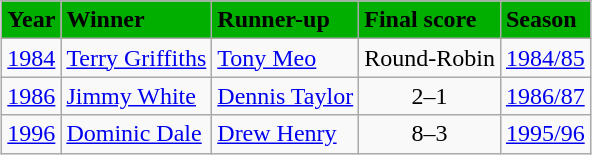<table class="wikitable" style="margin: auto">
<tr>
<th style="text-align: center; background-color: #00af00">Year</th>
<th style="text-align: left; background-color: #00af00">Winner</th>
<th style="text-align: left; background-color: #00af00">Runner-up</th>
<th style="text-align: left; background-color: #00af00">Final score</th>
<th style="text-align: left; background-color: #00af00">Season</th>
</tr>
<tr>
<td><a href='#'>1984</a></td>
<td> <a href='#'>Terry Griffiths</a></td>
<td> <a href='#'>Tony Meo</a></td>
<td style="text-align: center">Round-Robin</td>
<td><a href='#'>1984/85</a></td>
</tr>
<tr>
<td><a href='#'>1986</a></td>
<td> <a href='#'>Jimmy White</a></td>
<td> <a href='#'>Dennis Taylor</a></td>
<td style="text-align: center">2–1</td>
<td><a href='#'>1986/87</a></td>
</tr>
<tr>
<td><a href='#'>1996</a></td>
<td> <a href='#'>Dominic Dale</a></td>
<td> <a href='#'>Drew Henry</a></td>
<td style="text-align: center">8–3</td>
<td><a href='#'>1995/96</a></td>
</tr>
</table>
